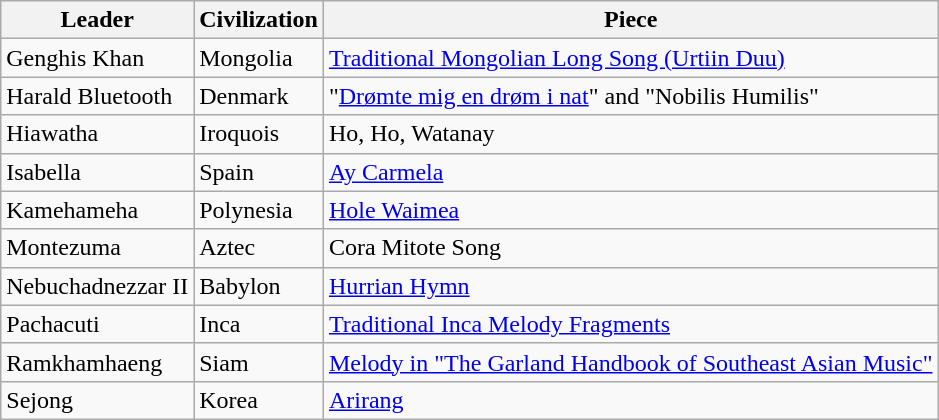<table class="wikitable sortable">
<tr>
<th>Leader</th>
<th>Civilization</th>
<th>Piece</th>
</tr>
<tr>
<td>Genghis Khan</td>
<td>Mongolia</td>
<td><a href='#'>Traditional Mongolian Long Song (Urtiin Duu)</a></td>
</tr>
<tr>
<td>Harald Bluetooth</td>
<td>Denmark</td>
<td>"<a href='#'>Drømte mig en drøm i nat</a>" and "Nobilis Humilis"</td>
</tr>
<tr>
<td>Hiawatha</td>
<td>Iroquois</td>
<td>Ho, Ho, Watanay</td>
</tr>
<tr>
<td>Isabella</td>
<td>Spain</td>
<td><a href='#'>Ay Carmela</a></td>
</tr>
<tr>
<td>Kamehameha</td>
<td>Polynesia</td>
<td><a href='#'>Hole Waimea</a></td>
</tr>
<tr>
<td>Montezuma</td>
<td>Aztec</td>
<td>Cora Mitote Song</td>
</tr>
<tr>
<td>Nebuchadnezzar II</td>
<td>Babylon</td>
<td><a href='#'>Hurrian Hymn</a></td>
</tr>
<tr>
<td>Pachacuti</td>
<td>Inca</td>
<td><a href='#'>Traditional Inca Melody Fragments</a></td>
</tr>
<tr>
<td>Ramkhamhaeng</td>
<td>Siam</td>
<td><a href='#'>Melody in "The Garland Handbook of Southeast Asian Music"</a></td>
</tr>
<tr>
<td>Sejong</td>
<td>Korea</td>
<td><a href='#'>Arirang</a></td>
</tr>
</table>
